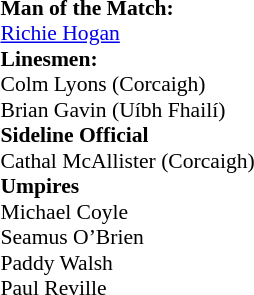<table width=100% style="font-size: 90%">
<tr>
<td><br><strong>Man of the Match:</strong>
<br> <a href='#'>Richie Hogan</a><br><strong>Linesmen:</strong>
<br> Colm Lyons (Corcaigh)
<br> Brian Gavin (Uíbh Fhailí)<br><strong>Sideline Official</strong>
<br> Cathal McAllister (Corcaigh)<br><strong>Umpires</strong>
<br> Michael Coyle
<br> Seamus O’Brien
<br> Paddy Walsh
<br> Paul Reville</td>
</tr>
</table>
